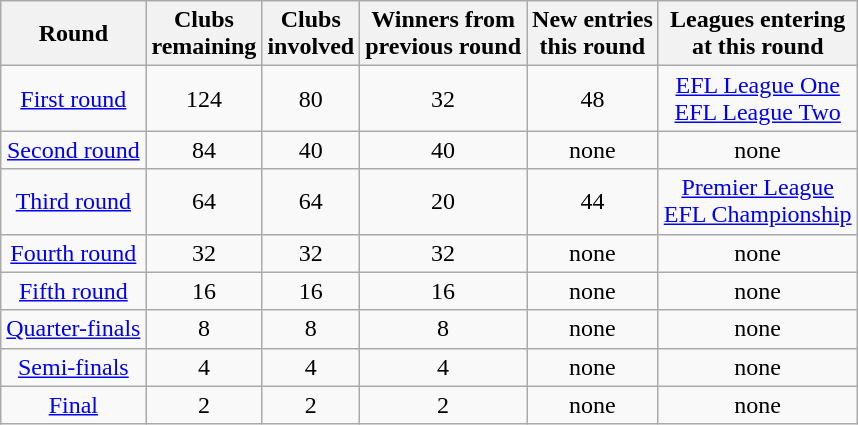<table class="wikitable" style="text-align:center">
<tr>
<th>Round</th>
<th>Clubs<br>remaining</th>
<th>Clubs<br>involved</th>
<th>Winners from<br>previous round</th>
<th>New entries<br>this round</th>
<th>Leagues entering<br>at this round</th>
</tr>
<tr>
<td><a href='#'>First round</a></td>
<td>124</td>
<td>80</td>
<td>32</td>
<td>48</td>
<td><a href='#'>EFL League One</a><br><a href='#'>EFL League Two</a></td>
</tr>
<tr>
<td><a href='#'>Second round</a></td>
<td>84</td>
<td>40</td>
<td>40</td>
<td>none</td>
<td>none</td>
</tr>
<tr>
<td><a href='#'>Third round</a></td>
<td>64</td>
<td>64</td>
<td>20</td>
<td>44</td>
<td><a href='#'>Premier League</a><br><a href='#'>EFL Championship</a></td>
</tr>
<tr>
<td><a href='#'>Fourth round</a></td>
<td>32</td>
<td>32</td>
<td>32</td>
<td>none</td>
<td>none</td>
</tr>
<tr>
<td><a href='#'>Fifth round</a></td>
<td>16</td>
<td>16</td>
<td>16</td>
<td>none</td>
<td>none</td>
</tr>
<tr>
<td><a href='#'>Quarter-finals</a></td>
<td>8</td>
<td>8</td>
<td>8</td>
<td>none</td>
<td>none</td>
</tr>
<tr>
<td><a href='#'>Semi-finals</a></td>
<td>4</td>
<td>4</td>
<td>4</td>
<td>none</td>
<td>none</td>
</tr>
<tr>
<td><a href='#'>Final</a></td>
<td>2</td>
<td>2</td>
<td>2</td>
<td>none</td>
<td>none</td>
</tr>
</table>
